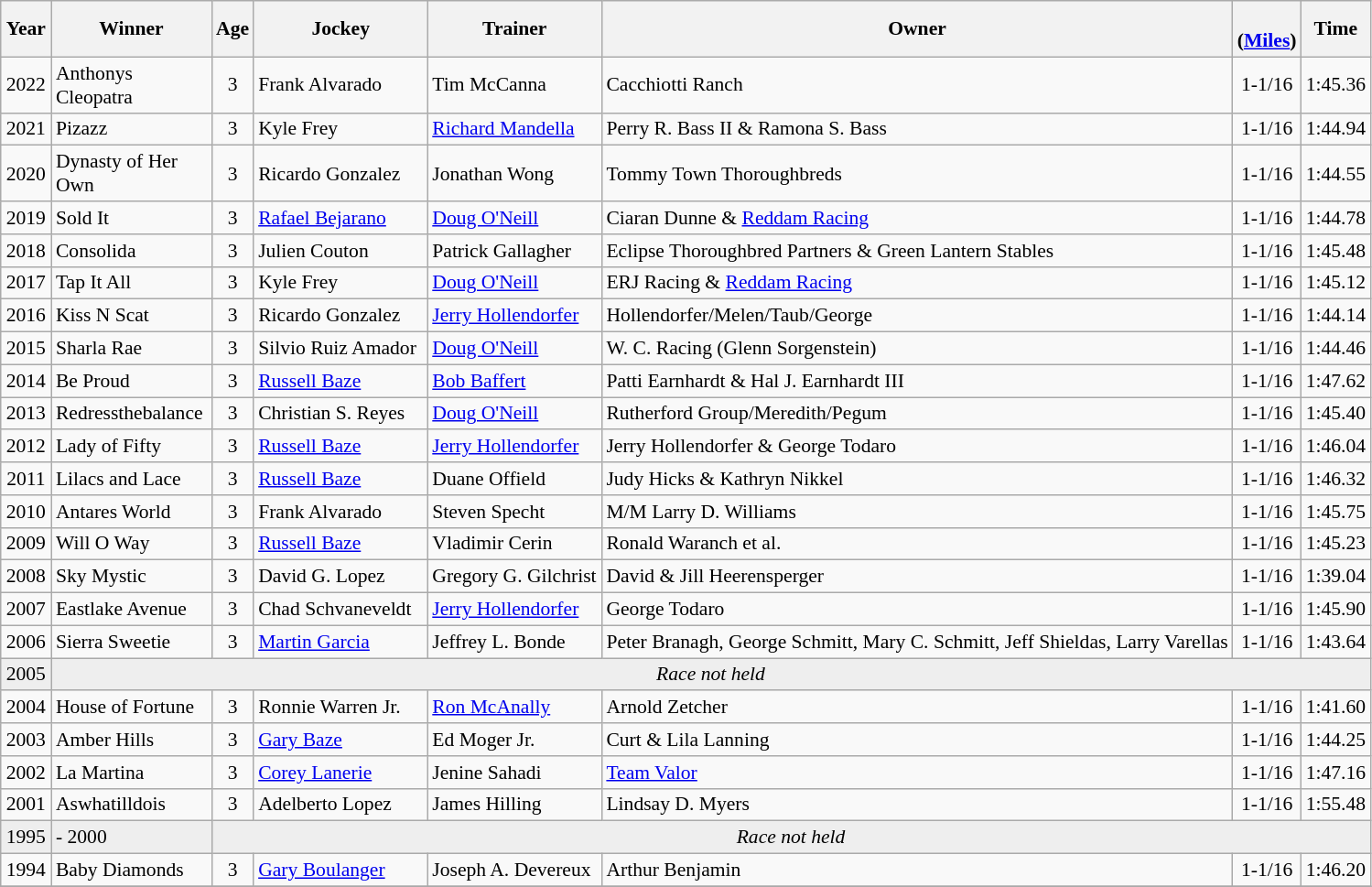<table class="wikitable sortable" style="font-size:90%">
<tr>
<th style="width:30px">Year</th>
<th style="width:110px">Winner</th>
<th style="width:20px">Age</th>
<th style="width:120px">Jockey</th>
<th style="width:120px">Trainer</th>
<th>Owner<br></th>
<th style="width:25px"><br> (<a href='#'>Miles</a>)</th>
<th style="width:25px">Time</th>
</tr>
<tr>
<td align=center>2022</td>
<td>Anthonys Cleopatra</td>
<td align=center>3</td>
<td>Frank Alvarado</td>
<td>Tim McCanna</td>
<td>Cacchiotti Ranch</td>
<td align=center>1-1/16</td>
<td>1:45.36</td>
</tr>
<tr>
<td align=center>2021</td>
<td>Pizazz</td>
<td align=center>3</td>
<td>Kyle Frey</td>
<td><a href='#'>Richard Mandella</a></td>
<td>Perry R. Bass II & Ramona S. Bass</td>
<td align=center>1-1/16</td>
<td align=center>1:44.94</td>
</tr>
<tr>
<td align=center>2020</td>
<td>Dynasty of Her Own</td>
<td align=center>3</td>
<td>Ricardo Gonzalez</td>
<td>Jonathan Wong</td>
<td>Tommy Town Thoroughbreds</td>
<td align=center>1-1/16</td>
<td align=center>1:44.55</td>
</tr>
<tr>
<td align=center>2019</td>
<td>Sold It</td>
<td align=center>3</td>
<td><a href='#'>Rafael Bejarano</a></td>
<td><a href='#'>Doug O'Neill</a></td>
<td>Ciaran Dunne & <a href='#'>Reddam Racing</a></td>
<td align=center>1-1/16</td>
<td align=center>1:44.78</td>
</tr>
<tr>
<td align=center>2018</td>
<td>Consolida</td>
<td align=center>3</td>
<td>Julien Couton</td>
<td>Patrick Gallagher</td>
<td>Eclipse Thoroughbred Partners & Green Lantern Stables</td>
<td align=center>1-1/16</td>
<td align=center>1:45.48</td>
</tr>
<tr>
<td align=center>2017</td>
<td>Tap It All</td>
<td align=center>3</td>
<td>Kyle Frey</td>
<td><a href='#'>Doug O'Neill</a></td>
<td>ERJ Racing & <a href='#'>Reddam Racing</a></td>
<td align=center>1-1/16</td>
<td align=center>1:45.12</td>
</tr>
<tr>
<td align=center>2016</td>
<td>Kiss N Scat</td>
<td align=center>3</td>
<td>Ricardo Gonzalez</td>
<td><a href='#'>Jerry Hollendorfer</a></td>
<td>Hollendorfer/Melen/Taub/George</td>
<td align=center>1-1/16</td>
<td align=center>1:44.14</td>
</tr>
<tr>
<td align=center>2015</td>
<td>Sharla Rae</td>
<td align=center>3</td>
<td>Silvio Ruiz Amador</td>
<td><a href='#'>Doug O'Neill</a></td>
<td>W. C. Racing (Glenn Sorgenstein)</td>
<td align=center>1-1/16</td>
<td align=center>1:44.46</td>
</tr>
<tr>
<td align=center>2014</td>
<td>Be Proud</td>
<td align=center>3</td>
<td><a href='#'>Russell Baze</a></td>
<td><a href='#'>Bob Baffert</a></td>
<td>Patti Earnhardt & Hal J. Earnhardt III</td>
<td align=center>1-1/16</td>
<td align=center>1:47.62</td>
</tr>
<tr>
<td align=center>2013</td>
<td>Redressthebalance</td>
<td align=center>3</td>
<td>Christian S. Reyes</td>
<td><a href='#'>Doug O'Neill</a></td>
<td>Rutherford Group/Meredith/Pegum</td>
<td align=center>1-1/16</td>
<td align=center>1:45.40</td>
</tr>
<tr>
<td align=center>2012</td>
<td>Lady of Fifty</td>
<td align=center>3</td>
<td><a href='#'>Russell Baze</a></td>
<td><a href='#'>Jerry Hollendorfer</a></td>
<td>Jerry Hollendorfer & George Todaro</td>
<td align=center>1-1/16</td>
<td align=center>1:46.04</td>
</tr>
<tr>
<td align=center>2011</td>
<td>Lilacs and Lace</td>
<td align=center>3</td>
<td><a href='#'>Russell Baze</a></td>
<td>Duane Offield</td>
<td>Judy Hicks & Kathryn Nikkel</td>
<td align=center>1-1/16</td>
<td align=center>1:46.32</td>
</tr>
<tr>
<td align=center>2010</td>
<td>Antares World</td>
<td align=center>3</td>
<td>Frank Alvarado</td>
<td>Steven Specht</td>
<td>M/M Larry D. Williams</td>
<td align=center>1-1/16</td>
<td align=center>1:45.75</td>
</tr>
<tr>
<td align=center>2009</td>
<td>Will O Way</td>
<td align=center>3</td>
<td><a href='#'>Russell Baze</a></td>
<td>Vladimir Cerin</td>
<td>Ronald Waranch et al.</td>
<td align=center>1-1/16</td>
<td align=center>1:45.23</td>
</tr>
<tr>
<td align=center>2008</td>
<td>Sky Mystic</td>
<td align=center>3</td>
<td>David G. Lopez</td>
<td>Gregory G. Gilchrist</td>
<td>David & Jill Heerensperger</td>
<td align=center>1-1/16</td>
<td align=center>1:39.04</td>
</tr>
<tr>
<td align=center>2007</td>
<td>Eastlake Avenue</td>
<td align=center>3</td>
<td>Chad Schvaneveldt</td>
<td><a href='#'>Jerry Hollendorfer</a></td>
<td>George Todaro</td>
<td align=center>1-1/16</td>
<td align=center>1:45.90</td>
</tr>
<tr>
<td align=center>2006</td>
<td>Sierra Sweetie</td>
<td align=center>3</td>
<td><a href='#'>Martin Garcia</a></td>
<td>Jeffrey L. Bonde</td>
<td>Peter Branagh, George Schmitt, Mary C. Schmitt, Jeff Shieldas, Larry Varellas</td>
<td align=center>1-1/16</td>
<td align=center>1:43.64</td>
</tr>
<tr bgcolor="#eeeeee">
<td align=center>2005</td>
<td align=center  colspan=7><em>Race not held</em></td>
</tr>
<tr>
<td align=center>2004</td>
<td>House of Fortune</td>
<td align=center>3</td>
<td>Ronnie Warren Jr.</td>
<td><a href='#'>Ron McAnally</a></td>
<td>Arnold Zetcher</td>
<td align=center>1-1/16</td>
<td align=center>1:41.60</td>
</tr>
<tr>
<td align=center>2003</td>
<td>Amber Hills</td>
<td align=center>3</td>
<td><a href='#'>Gary Baze</a></td>
<td>Ed Moger Jr.</td>
<td>Curt & Lila Lanning</td>
<td align=center>1-1/16</td>
<td align=center>1:44.25</td>
</tr>
<tr>
<td align=center>2002</td>
<td>La Martina</td>
<td align=center>3</td>
<td><a href='#'>Corey Lanerie</a></td>
<td>Jenine Sahadi</td>
<td><a href='#'>Team Valor</a></td>
<td align=center>1-1/16</td>
<td align=center>1:47.16</td>
</tr>
<tr>
<td align=center>2001</td>
<td>Aswhatilldois</td>
<td align=center>3</td>
<td>Adelberto Lopez</td>
<td>James Hilling</td>
<td>Lindsay D. Myers</td>
<td align=center>1-1/16</td>
<td align=center>1:55.48</td>
</tr>
<tr bgcolor="#eeeeee">
<td align=center>1995</td>
<td>- 2000</td>
<td align=center  colspan=7><em>Race not held</em></td>
</tr>
<tr>
<td align=center>1994</td>
<td>Baby Diamonds</td>
<td align=center>3</td>
<td><a href='#'>Gary Boulanger</a></td>
<td>Joseph A. Devereux</td>
<td>Arthur Benjamin</td>
<td align=center>1-1/16</td>
<td align=center>1:46.20</td>
</tr>
<tr>
</tr>
</table>
